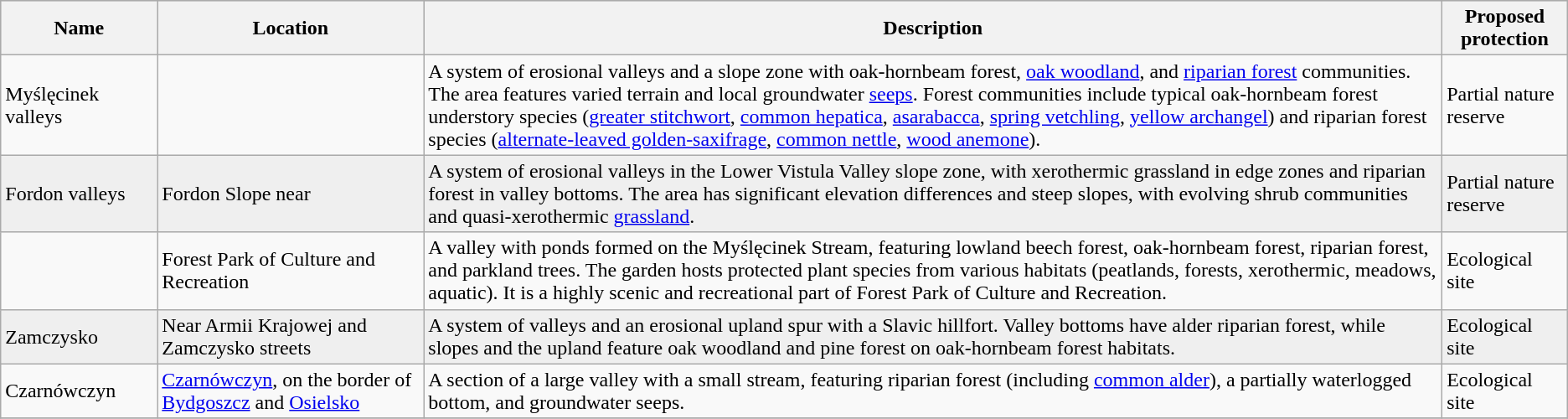<table class="wikitable sortable">
<tr align="center" bgcolor="#CCCCCC">
<th width=10%>Name</th>
<th width=17%>Location</th>
<th width=65%>Description</th>
<th width=8%>Proposed protection</th>
</tr>
<tr>
<td>Myślęcinek valleys</td>
<td></td>
<td>A system of erosional valleys and a slope zone with oak-hornbeam forest, <a href='#'>oak woodland</a>, and <a href='#'>riparian forest</a> communities. The area features varied terrain and local groundwater <a href='#'>seeps</a>. Forest communities include typical oak-hornbeam forest understory species (<a href='#'>greater stitchwort</a>, <a href='#'>common hepatica</a>, <a href='#'>asarabacca</a>, <a href='#'>spring vetchling</a>, <a href='#'>yellow archangel</a>) and riparian forest species (<a href='#'>alternate-leaved golden-saxifrage</a>, <a href='#'>common nettle</a>, <a href='#'>wood anemone</a>).</td>
<td>Partial nature reserve</td>
</tr>
<tr bgcolor="#EFEFEF">
<td>Fordon valleys</td>
<td>Fordon Slope near </td>
<td>A system of erosional valleys in the Lower Vistula Valley slope zone, with xerothermic grassland in edge zones and riparian forest in valley bottoms. The area has significant elevation differences and steep slopes, with evolving shrub communities and quasi-xerothermic <a href='#'>grassland</a>.</td>
<td>Partial nature reserve</td>
</tr>
<tr>
<td></td>
<td>Forest Park of Culture and Recreation</td>
<td>A valley with ponds formed on the Myślęcinek Stream, featuring lowland beech forest, oak-hornbeam forest, riparian forest, and parkland trees. The garden hosts protected plant species from various habitats (peatlands, forests, xerothermic, meadows, aquatic). It is a highly scenic and recreational part of Forest Park of Culture and Recreation.</td>
<td>Ecological site</td>
</tr>
<tr bgcolor="#EFEFEF">
<td>Zamczysko</td>
<td>Near Armii Krajowej and Zamczysko streets</td>
<td>A system of valleys and an erosional upland spur with a Slavic hillfort. Valley bottoms have alder riparian forest, while slopes and the upland feature oak woodland and pine forest on oak-hornbeam forest habitats.</td>
<td>Ecological site</td>
</tr>
<tr>
<td>Czarnówczyn</td>
<td><a href='#'>Czarnówczyn</a>, on the border of <a href='#'>Bydgoszcz</a> and <a href='#'>Osielsko</a></td>
<td>A section of a large valley with a small stream, featuring riparian forest (including <a href='#'>common alder</a>), a partially waterlogged bottom, and groundwater seeps.</td>
<td>Ecological site</td>
</tr>
<tr bgcolor="#EFEFEF">
</tr>
</table>
